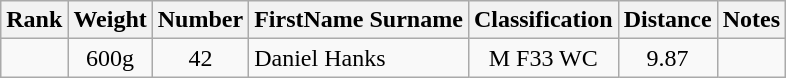<table class="wikitable sortable" style="text-align:center">
<tr>
<th>Rank</th>
<th>Weight</th>
<th>Number</th>
<th>FirstName Surname</th>
<th>Classification</th>
<th>Distance</th>
<th>Notes</th>
</tr>
<tr>
<td></td>
<td>600g</td>
<td>42</td>
<td style="text-align:left"> Daniel Hanks</td>
<td>M F33 WC</td>
<td>9.87</td>
<td></td>
</tr>
</table>
